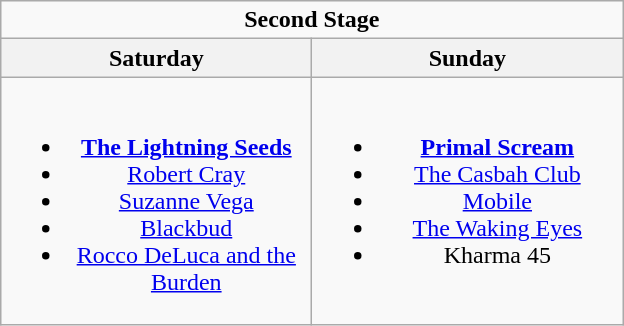<table class="wikitable">
<tr>
<td colspan="2" style="text-align:center;"><strong>Second Stage</strong></td>
</tr>
<tr>
<th>Saturday</th>
<th>Sunday</th>
</tr>
<tr>
<td style="text-align:center; vertical-align:top; width:200px;"><br><ul><li><strong><a href='#'>The Lightning Seeds</a></strong></li><li><a href='#'>Robert Cray</a></li><li><a href='#'>Suzanne Vega</a></li><li><a href='#'>Blackbud</a></li><li><a href='#'>Rocco DeLuca and the Burden</a></li></ul></td>
<td style="text-align:center; vertical-align:top; width:200px;"><br><ul><li><strong><a href='#'>Primal Scream</a></strong></li><li><a href='#'>The Casbah Club</a></li><li><a href='#'>Mobile</a></li><li><a href='#'>The Waking Eyes</a></li><li>Kharma 45</li></ul></td>
</tr>
</table>
